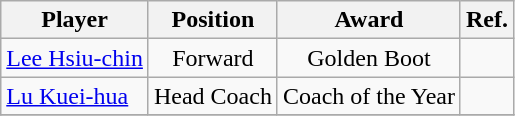<table class="wikitable">
<tr>
<th>Player</th>
<th>Position</th>
<th>Award</th>
<th>Ref.</th>
</tr>
<tr>
<td> <a href='#'>Lee Hsiu-chin</a></td>
<td align="center">Forward</td>
<td align="center">Golden Boot</td>
<td align="center"></td>
</tr>
<tr>
<td> <a href='#'>Lu Kuei-hua</a></td>
<td align="center">Head Coach</td>
<td align="center">Coach of the Year</td>
<td align="center"></td>
</tr>
<tr>
</tr>
</table>
